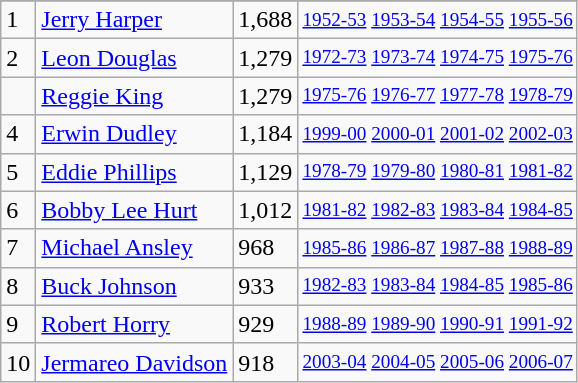<table class="wikitable">
<tr>
</tr>
<tr>
<td>1</td>
<td><a href='#'>Jerry Harper</a></td>
<td>1,688</td>
<td style="font-size:80%;"><a href='#'>1952-53</a> <a href='#'>1953-54</a> <a href='#'>1954-55</a> <a href='#'>1955-56</a></td>
</tr>
<tr>
<td>2</td>
<td><a href='#'>Leon Douglas</a></td>
<td>1,279</td>
<td style="font-size:80%;"><a href='#'>1972-73</a> <a href='#'>1973-74</a> <a href='#'>1974-75</a> <a href='#'>1975-76</a></td>
</tr>
<tr>
<td></td>
<td><a href='#'>Reggie King</a></td>
<td>1,279</td>
<td style="font-size:80%;"><a href='#'>1975-76</a> <a href='#'>1976-77</a> <a href='#'>1977-78</a> <a href='#'>1978-79</a></td>
</tr>
<tr>
<td>4</td>
<td><a href='#'>Erwin Dudley</a></td>
<td>1,184</td>
<td style="font-size:80%;"><a href='#'>1999-00</a> <a href='#'>2000-01</a> <a href='#'>2001-02</a> <a href='#'>2002-03</a></td>
</tr>
<tr>
<td>5</td>
<td><a href='#'>Eddie Phillips</a></td>
<td>1,129</td>
<td style="font-size:80%;"><a href='#'>1978-79</a> <a href='#'>1979-80</a> <a href='#'>1980-81</a> <a href='#'>1981-82</a></td>
</tr>
<tr>
<td>6</td>
<td><a href='#'>Bobby Lee Hurt</a></td>
<td>1,012</td>
<td style="font-size:80%;"><a href='#'>1981-82</a> <a href='#'>1982-83</a> <a href='#'>1983-84</a> <a href='#'>1984-85</a></td>
</tr>
<tr>
<td>7</td>
<td><a href='#'>Michael Ansley</a></td>
<td>968</td>
<td style="font-size:80%;"><a href='#'>1985-86</a> <a href='#'>1986-87</a> <a href='#'>1987-88</a> <a href='#'>1988-89</a></td>
</tr>
<tr>
<td>8</td>
<td><a href='#'>Buck Johnson</a></td>
<td>933</td>
<td style="font-size:80%;"><a href='#'>1982-83</a> <a href='#'>1983-84</a> <a href='#'>1984-85</a> <a href='#'>1985-86</a></td>
</tr>
<tr>
<td>9</td>
<td><a href='#'>Robert Horry</a></td>
<td>929</td>
<td style="font-size:80%;"><a href='#'>1988-89</a> <a href='#'>1989-90</a> <a href='#'>1990-91</a> <a href='#'>1991-92</a></td>
</tr>
<tr>
<td>10</td>
<td><a href='#'>Jermareo Davidson</a></td>
<td>918</td>
<td style="font-size:80%;"><a href='#'>2003-04</a> <a href='#'>2004-05</a> <a href='#'>2005-06</a> <a href='#'>2006-07</a></td>
</tr>
</table>
